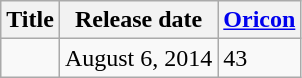<table class="wikitable">
<tr>
<th>Title</th>
<th>Release date</th>
<th><a href='#'>Oricon</a></th>
</tr>
<tr>
<td></td>
<td>August 6, 2014</td>
<td>43</td>
</tr>
</table>
